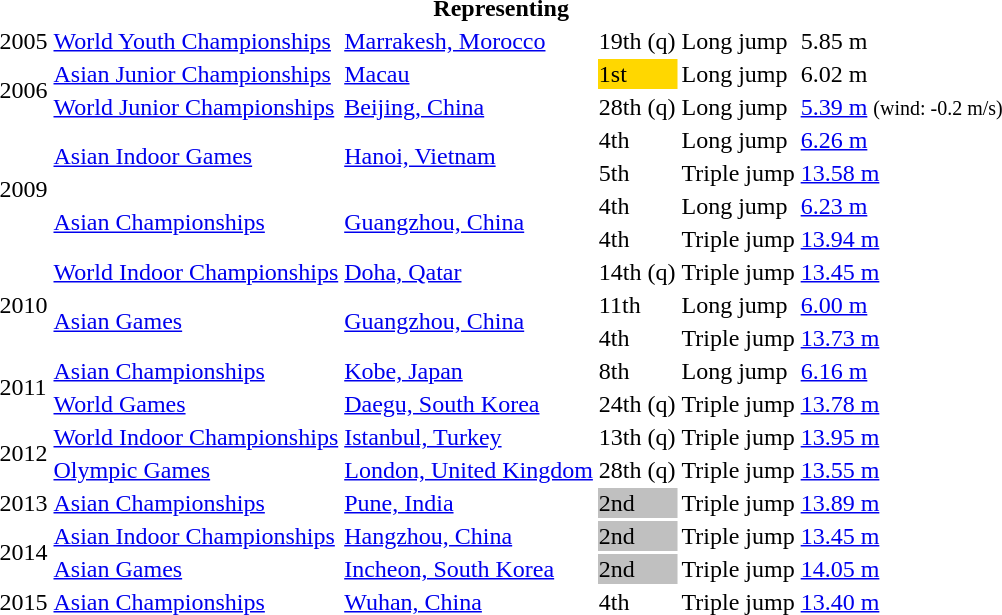<table>
<tr>
<th colspan="6">Representing </th>
</tr>
<tr>
<td>2005</td>
<td><a href='#'>World Youth Championships</a></td>
<td><a href='#'>Marrakesh, Morocco</a></td>
<td>19th (q)</td>
<td>Long jump</td>
<td>5.85 m</td>
</tr>
<tr>
<td rowspan=2>2006</td>
<td><a href='#'>Asian Junior Championships</a></td>
<td><a href='#'>Macau</a></td>
<td bgcolor=gold>1st</td>
<td>Long jump</td>
<td>6.02 m</td>
</tr>
<tr>
<td><a href='#'>World Junior Championships</a></td>
<td><a href='#'>Beijing, China</a></td>
<td>28th (q)</td>
<td>Long jump</td>
<td><a href='#'>5.39 m</a>  <small>(wind: -0.2 m/s)</small></td>
</tr>
<tr>
<td rowspan=4>2009</td>
<td rowspan=2><a href='#'>Asian Indoor Games</a></td>
<td rowspan=2><a href='#'>Hanoi, Vietnam</a></td>
<td>4th</td>
<td>Long jump</td>
<td><a href='#'>6.26 m</a></td>
</tr>
<tr>
<td>5th</td>
<td>Triple jump</td>
<td><a href='#'>13.58 m</a></td>
</tr>
<tr>
<td rowspan=2><a href='#'>Asian Championships</a></td>
<td rowspan=2><a href='#'>Guangzhou, China</a></td>
<td>4th</td>
<td>Long jump</td>
<td><a href='#'>6.23 m</a></td>
</tr>
<tr>
<td>4th</td>
<td>Triple jump</td>
<td><a href='#'>13.94 m</a></td>
</tr>
<tr>
<td rowspan=3>2010</td>
<td><a href='#'>World Indoor Championships</a></td>
<td><a href='#'>Doha, Qatar</a></td>
<td>14th (q)</td>
<td>Triple jump</td>
<td><a href='#'>13.45 m</a></td>
</tr>
<tr>
<td rowspan=2><a href='#'>Asian Games</a></td>
<td rowspan=2><a href='#'>Guangzhou, China</a></td>
<td>11th</td>
<td>Long jump</td>
<td><a href='#'>6.00 m</a></td>
</tr>
<tr>
<td>4th</td>
<td>Triple jump</td>
<td><a href='#'>13.73 m</a></td>
</tr>
<tr>
<td rowspan=2>2011</td>
<td><a href='#'>Asian Championships</a></td>
<td><a href='#'>Kobe, Japan</a></td>
<td>8th</td>
<td>Long jump</td>
<td><a href='#'>6.16 m</a></td>
</tr>
<tr>
<td><a href='#'>World Games</a></td>
<td><a href='#'>Daegu, South Korea</a></td>
<td>24th (q)</td>
<td>Triple jump</td>
<td><a href='#'>13.78 m</a></td>
</tr>
<tr>
<td rowspan=2>2012</td>
<td><a href='#'>World Indoor Championships</a></td>
<td><a href='#'>Istanbul, Turkey</a></td>
<td>13th (q)</td>
<td>Triple jump</td>
<td><a href='#'>13.95 m</a></td>
</tr>
<tr>
<td><a href='#'>Olympic Games</a></td>
<td><a href='#'>London, United Kingdom</a></td>
<td>28th (q)</td>
<td>Triple jump</td>
<td><a href='#'>13.55 m</a></td>
</tr>
<tr>
<td>2013</td>
<td><a href='#'>Asian Championships</a></td>
<td><a href='#'>Pune, India</a></td>
<td bgcolor=silver>2nd</td>
<td>Triple jump</td>
<td><a href='#'>13.89 m</a></td>
</tr>
<tr>
<td rowspan=2>2014</td>
<td><a href='#'>Asian Indoor Championships</a></td>
<td><a href='#'>Hangzhou, China</a></td>
<td bgcolor=silver>2nd</td>
<td>Triple jump</td>
<td><a href='#'>13.45 m</a></td>
</tr>
<tr>
<td><a href='#'>Asian Games</a></td>
<td><a href='#'>Incheon, South Korea</a></td>
<td bgcolor=silver>2nd</td>
<td>Triple jump</td>
<td><a href='#'>14.05 m</a></td>
</tr>
<tr>
<td>2015</td>
<td><a href='#'>Asian Championships</a></td>
<td><a href='#'>Wuhan, China</a></td>
<td>4th</td>
<td>Triple jump</td>
<td><a href='#'>13.40 m</a></td>
</tr>
</table>
